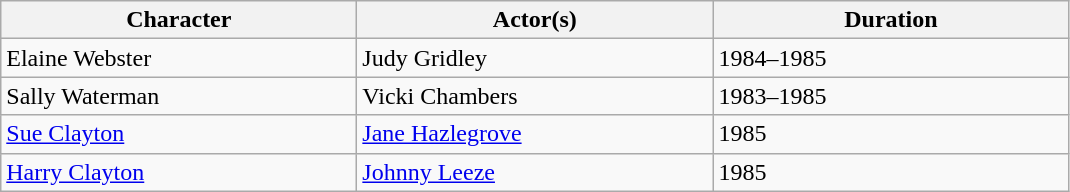<table class="wikitable">
<tr>
<th scope="col" style="width:230px;">Character</th>
<th scope="col" style="width:230px;">Actor(s)</th>
<th scope="col" style="width:230px;">Duration</th>
</tr>
<tr>
<td>Elaine Webster</td>
<td>Judy Gridley</td>
<td>1984–1985</td>
</tr>
<tr>
<td>Sally Waterman</td>
<td>Vicki Chambers</td>
<td>1983–1985</td>
</tr>
<tr>
<td><a href='#'>Sue Clayton</a></td>
<td><a href='#'>Jane Hazlegrove</a></td>
<td>1985</td>
</tr>
<tr>
<td><a href='#'>Harry Clayton</a></td>
<td><a href='#'>Johnny Leeze</a></td>
<td>1985</td>
</tr>
</table>
